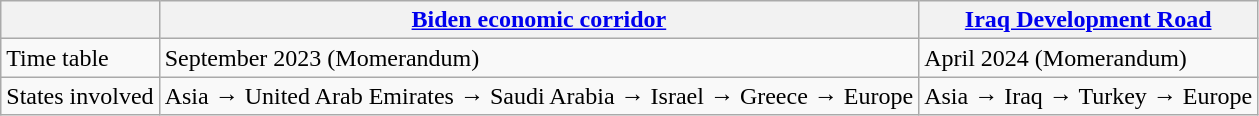<table class="wikitable">
<tr>
<th></th>
<th><a href='#'>Biden economic corridor</a></th>
<th><a href='#'>Iraq Development Road</a></th>
</tr>
<tr>
<td>Time table</td>
<td>September 2023 (Momerandum)</td>
<td>April 2024 (Momerandum)</td>
</tr>
<tr>
<td>States involved</td>
<td>Asia → United Arab Emirates → Saudi Arabia → Israel  → Greece  →  Europe</td>
<td>Asia → Iraq → Turkey → Europe</td>
</tr>
</table>
